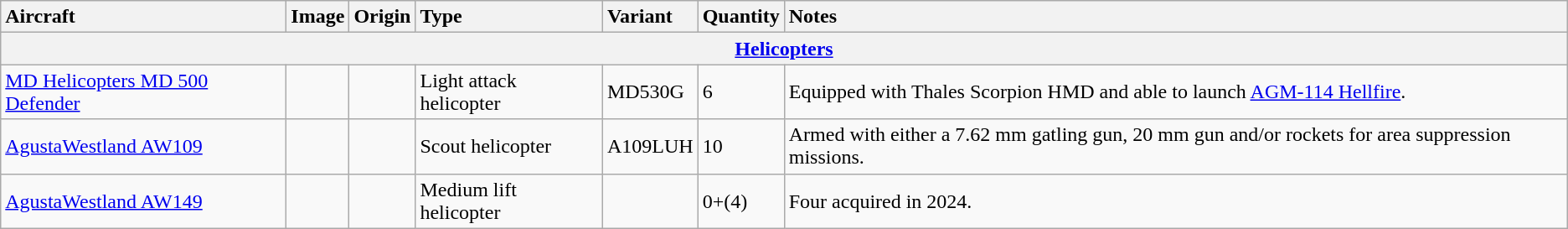<table class="wikitable">
<tr>
<th style="text-align: left;">Aircraft</th>
<th style="text-align: left;">Image</th>
<th style="text-align: left;">Origin</th>
<th style="text-align: left;">Type</th>
<th style="text-align: left;">Variant</th>
<th style="text-align: left;">Quantity</th>
<th style="text-align: left;">Notes</th>
</tr>
<tr>
<th style="align: center;" colspan="7"><a href='#'>Helicopters</a></th>
</tr>
<tr>
<td><a href='#'>MD Helicopters MD 500 Defender</a></td>
<td></td>
<td></td>
<td>Light attack helicopter</td>
<td>MD530G</td>
<td>6</td>
<td>Equipped with Thales Scorpion HMD and able to launch <a href='#'>AGM-114 Hellfire</a>.</td>
</tr>
<tr>
<td><a href='#'>AgustaWestland AW109</a></td>
<td></td>
<td> <br> </td>
<td>Scout helicopter</td>
<td>A109LUH</td>
<td>10</td>
<td>Armed with either a 7.62 mm gatling gun, 20 mm gun and/or rockets for area suppression missions.</td>
</tr>
<tr>
<td><a href='#'>AgustaWestland AW149</a></td>
<td></td>
<td></td>
<td>Medium lift helicopter</td>
<td></td>
<td>0+(4)</td>
<td>Four acquired in 2024.</td>
</tr>
</table>
